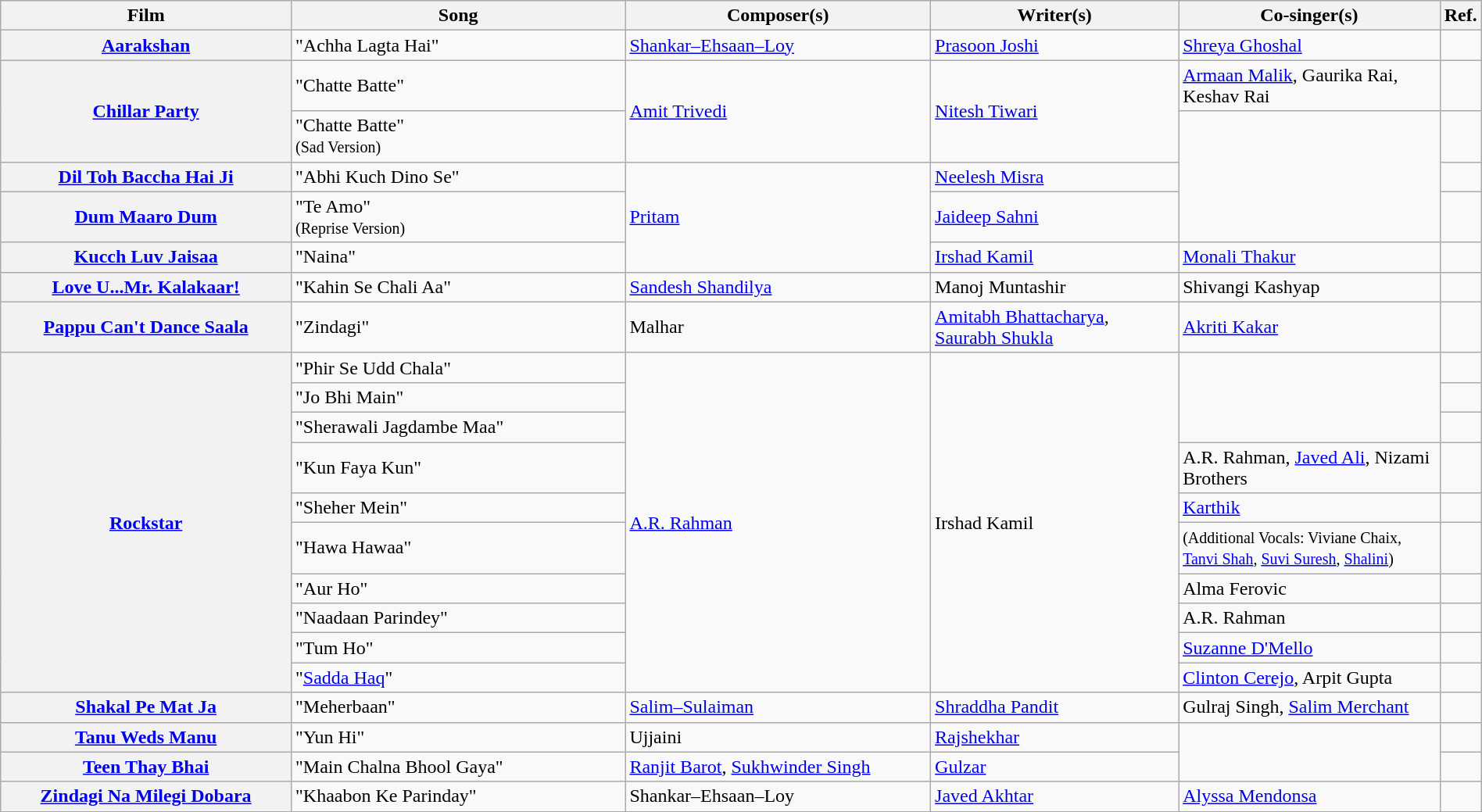<table class="wikitable plainrowheaders" width="100%" "textcolor:#000;">
<tr>
<th scope="col" width=20%><strong>Film</strong></th>
<th scope="col" width=23%><strong>Song</strong></th>
<th scope="col" width=21%><strong>Composer(s)</strong></th>
<th scope="col" width=17%><strong>Writer(s)</strong></th>
<th scope="col" width=18%><strong>Co-singer(s)</strong></th>
<th scope="col" width=1%><strong>Ref.</strong></th>
</tr>
<tr>
<th scope="row"><strong><a href='#'>Aarakshan</a></strong></th>
<td>"Achha Lagta Hai"</td>
<td><a href='#'>Shankar–Ehsaan–Loy</a></td>
<td><a href='#'>Prasoon Joshi</a></td>
<td><a href='#'>Shreya Ghoshal</a></td>
<td></td>
</tr>
<tr>
<th scope="row" rowspan="2"><strong><a href='#'>Chillar Party</a></strong></th>
<td>"Chatte Batte"</td>
<td rowspan="2"><a href='#'>Amit Trivedi</a></td>
<td rowspan="2"><a href='#'>Nitesh Tiwari</a></td>
<td><a href='#'>Armaan Malik</a>, Gaurika Rai, Keshav Rai</td>
<td></td>
</tr>
<tr>
<td>"Chatte Batte"<br><small>(Sad Version)</small></td>
<td rowspan="3"></td>
<td></td>
</tr>
<tr>
<th scope="row"><strong><a href='#'>Dil Toh Baccha Hai Ji</a></strong></th>
<td>"Abhi Kuch Dino Se"</td>
<td rowspan="3"><a href='#'>Pritam</a></td>
<td><a href='#'>Neelesh Misra</a></td>
<td></td>
</tr>
<tr>
<th scope="row"><strong><a href='#'>Dum Maaro Dum</a></strong></th>
<td>"Te Amo"<br><small>(Reprise Version)</small></td>
<td><a href='#'>Jaideep Sahni</a></td>
<td></td>
</tr>
<tr>
<th scope="row"><strong><a href='#'>Kucch Luv Jaisaa</a></strong></th>
<td>"Naina"</td>
<td><a href='#'>Irshad Kamil</a></td>
<td><a href='#'>Monali Thakur</a></td>
<td></td>
</tr>
<tr>
<th scope="row"><strong><a href='#'>Love U...Mr. Kalakaar!</a></strong></th>
<td>"Kahin Se Chali Aa"</td>
<td><a href='#'>Sandesh Shandilya</a></td>
<td>Manoj Muntashir</td>
<td>Shivangi Kashyap</td>
<td></td>
</tr>
<tr>
<th scope="row"><strong><a href='#'>Pappu Can't Dance Saala</a></strong></th>
<td>"Zindagi"</td>
<td>Malhar</td>
<td><a href='#'>Amitabh Bhattacharya</a>, <a href='#'>Saurabh Shukla</a></td>
<td><a href='#'>Akriti Kakar</a></td>
<td></td>
</tr>
<tr>
<th scope="row" rowspan="10"><strong><a href='#'>Rockstar</a></strong></th>
<td>"Phir Se Udd Chala"</td>
<td rowspan="10"><a href='#'>A.R. Rahman</a></td>
<td rowspan="10">Irshad Kamil</td>
<td rowspan="3"></td>
<td></td>
</tr>
<tr>
<td>"Jo Bhi Main"</td>
<td></td>
</tr>
<tr>
<td>"Sherawali Jagdambe Maa"</td>
<td></td>
</tr>
<tr>
<td>"Kun Faya Kun"</td>
<td>A.R. Rahman, <a href='#'>Javed Ali</a>, Nizami Brothers</td>
<td></td>
</tr>
<tr>
<td>"Sheher Mein"</td>
<td><a href='#'>Karthik</a></td>
<td></td>
</tr>
<tr>
<td>"Hawa Hawaa"</td>
<td><small>(Additional Vocals: Viviane Chaix, <a href='#'>Tanvi Shah</a>, <a href='#'>Suvi Suresh</a>, <a href='#'>Shalini</a>)</small></td>
<td></td>
</tr>
<tr>
<td>"Aur Ho"</td>
<td>Alma Ferovic</td>
<td></td>
</tr>
<tr>
<td>"Naadaan Parindey"</td>
<td>A.R. Rahman</td>
<td></td>
</tr>
<tr>
<td>"Tum Ho"</td>
<td><a href='#'>Suzanne D'Mello</a></td>
<td></td>
</tr>
<tr>
<td>"<a href='#'>Sadda Haq</a>"</td>
<td><a href='#'>Clinton Cerejo</a>, Arpit Gupta</td>
<td></td>
</tr>
<tr>
<th scope="row"><strong><a href='#'>Shakal Pe Mat Ja</a></strong></th>
<td>"Meherbaan"</td>
<td><a href='#'>Salim–Sulaiman</a></td>
<td><a href='#'>Shraddha Pandit</a></td>
<td>Gulraj Singh, <a href='#'>Salim Merchant</a></td>
<td></td>
</tr>
<tr>
<th scope="row"><strong><a href='#'>Tanu Weds Manu</a></strong></th>
<td>"Yun Hi"</td>
<td>Ujjaini</td>
<td><a href='#'>Rajshekhar</a></td>
<td rowspan="2"></td>
<td></td>
</tr>
<tr>
<th scope="row"><strong><a href='#'>Teen Thay Bhai</a></strong></th>
<td>"Main Chalna Bhool Gaya"</td>
<td><a href='#'>Ranjit Barot</a>, <a href='#'>Sukhwinder Singh</a></td>
<td><a href='#'>Gulzar</a></td>
<td></td>
</tr>
<tr>
<th scope="row"><strong><a href='#'>Zindagi Na Milegi Dobara</a></strong></th>
<td>"Khaabon Ke Parinday"</td>
<td>Shankar–Ehsaan–Loy</td>
<td><a href='#'>Javed Akhtar</a></td>
<td><a href='#'>Alyssa Mendonsa</a></td>
<td></td>
</tr>
<tr>
</tr>
</table>
